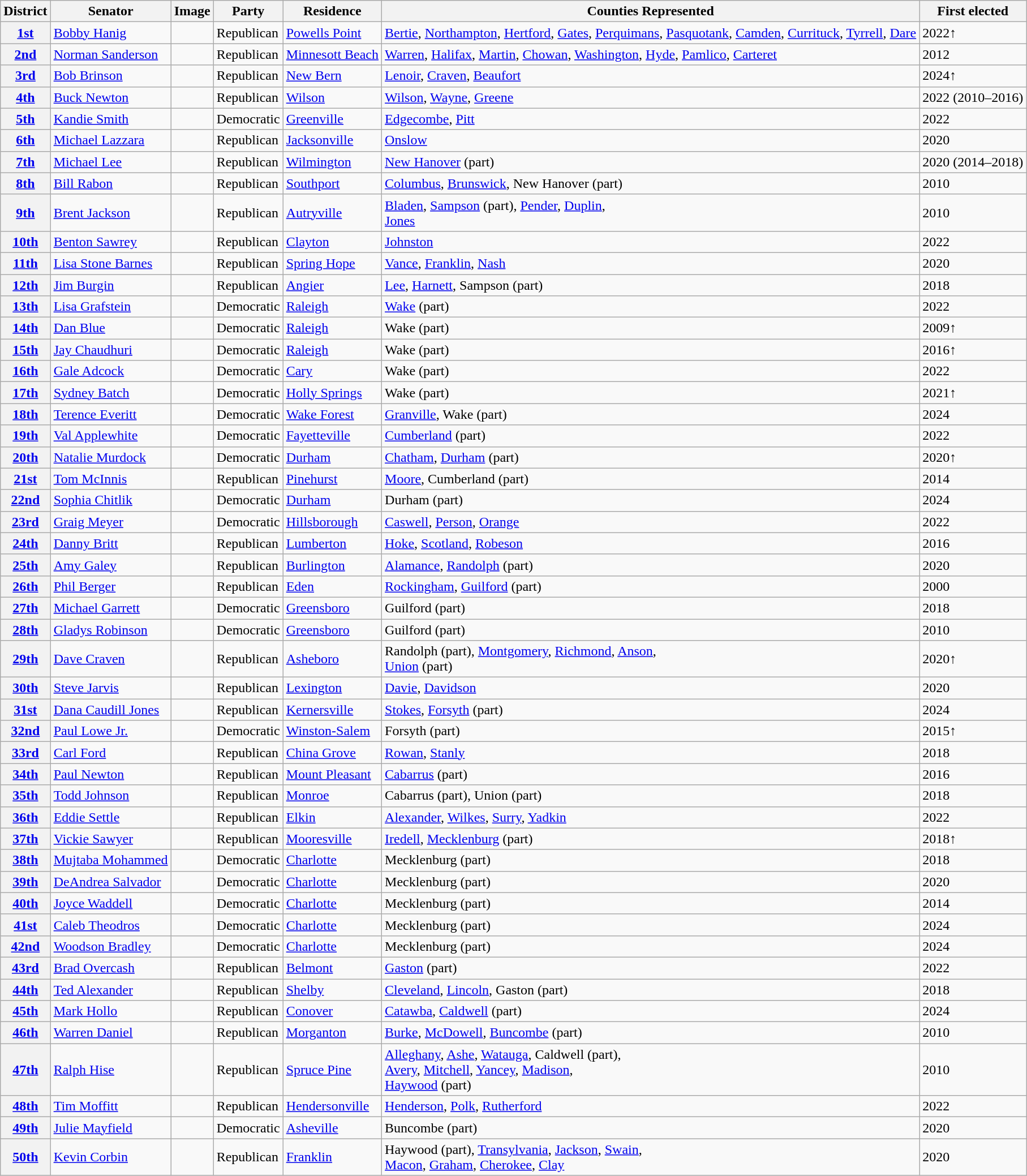<table class="wikitable sortable">
<tr>
<th>District</th>
<th>Senator</th>
<th>Image</th>
<th>Party</th>
<th>Residence</th>
<th>Counties Represented</th>
<th>First elected</th>
</tr>
<tr>
<th><a href='#'>1st</a></th>
<td data-sort-value="Hanig, Bobby"><a href='#'>Bobby Hanig</a></td>
<td></td>
<td>Republican</td>
<td><a href='#'>Powells Point</a></td>
<td><a href='#'>Bertie</a>, <a href='#'>Northampton</a>, <a href='#'>Hertford</a>, <a href='#'>Gates</a>, <a href='#'>Perquimans</a>, <a href='#'>Pasquotank</a>, <a href='#'>Camden</a>, <a href='#'>Currituck</a>, <a href='#'>Tyrrell</a>, <a href='#'>Dare</a></td>
<td>2022↑</td>
</tr>
<tr>
<th><a href='#'>2nd</a></th>
<td data-sort-value="Sanderson, Norman"><a href='#'>Norman Sanderson</a></td>
<td></td>
<td>Republican</td>
<td><a href='#'>Minnesott Beach</a></td>
<td><a href='#'>Warren</a>, <a href='#'>Halifax</a>, <a href='#'>Martin</a>, <a href='#'>Chowan</a>, <a href='#'>Washington</a>, <a href='#'>Hyde</a>, <a href='#'>Pamlico</a>, <a href='#'>Carteret</a></td>
<td>2012</td>
</tr>
<tr>
<th><a href='#'>3rd</a></th>
<td data-sort-value="Bob Brinson"><a href='#'>Bob Brinson</a></td>
<td></td>
<td>Republican</td>
<td><a href='#'>New Bern</a></td>
<td><a href='#'>Lenoir</a>, <a href='#'>Craven</a>, <a href='#'>Beaufort</a></td>
<td>2024↑</td>
</tr>
<tr>
<th><a href='#'>4th</a></th>
<td data-sort-value="Newton, Buck"><a href='#'>Buck Newton</a></td>
<td></td>
<td>Republican</td>
<td><a href='#'>Wilson</a></td>
<td><a href='#'>Wilson</a>, <a href='#'>Wayne</a>, <a href='#'>Greene</a></td>
<td>2022 (2010–2016)</td>
</tr>
<tr>
<th><a href='#'>5th</a></th>
<td data-sort-value="Smith, Kandie"><a href='#'>Kandie Smith</a></td>
<td></td>
<td>Democratic</td>
<td><a href='#'>Greenville</a></td>
<td><a href='#'>Edgecombe</a>, <a href='#'>Pitt</a></td>
<td>2022</td>
</tr>
<tr>
<th><a href='#'>6th</a></th>
<td data-sort-value="Lazzara, Michael"><a href='#'>Michael Lazzara</a></td>
<td></td>
<td>Republican</td>
<td><a href='#'>Jacksonville</a></td>
<td><a href='#'>Onslow</a></td>
<td>2020</td>
</tr>
<tr>
<th><a href='#'>7th</a></th>
<td data-sort-value="Lee, Michael"><a href='#'>Michael Lee</a></td>
<td></td>
<td>Republican</td>
<td><a href='#'>Wilmington</a></td>
<td><a href='#'>New Hanover</a> (part)</td>
<td>2020 (2014–2018)</td>
</tr>
<tr>
<th><a href='#'>8th</a></th>
<td data-sort-value="Rabon, Bill"><a href='#'>Bill Rabon</a></td>
<td></td>
<td>Republican</td>
<td><a href='#'>Southport</a></td>
<td><a href='#'>Columbus</a>, <a href='#'>Brunswick</a>, New Hanover (part)</td>
<td>2010</td>
</tr>
<tr>
<th><a href='#'>9th</a></th>
<td data-sort-value="Jackson, Brent"><a href='#'>Brent Jackson</a></td>
<td></td>
<td>Republican</td>
<td><a href='#'>Autryville</a></td>
<td><a href='#'>Bladen</a>, <a href='#'>Sampson</a> (part), <a href='#'>Pender</a>, <a href='#'>Duplin</a>, <br> <a href='#'>Jones</a></td>
<td>2010</td>
</tr>
<tr>
<th><a href='#'>10th</a></th>
<td data-sort-value="Sawrey, Benton"><a href='#'>Benton Sawrey</a></td>
<td></td>
<td>Republican</td>
<td><a href='#'>Clayton</a></td>
<td><a href='#'>Johnston</a></td>
<td>2022</td>
</tr>
<tr>
<th><a href='#'>11th</a></th>
<td data-sort-value="Barnes, Lisa Stone"><a href='#'>Lisa Stone Barnes</a></td>
<td></td>
<td>Republican</td>
<td><a href='#'>Spring Hope</a></td>
<td><a href='#'>Vance</a>, <a href='#'>Franklin</a>, <a href='#'>Nash</a></td>
<td>2020</td>
</tr>
<tr>
<th><a href='#'>12th</a></th>
<td data-sort-value="Burgin, Jim"><a href='#'>Jim Burgin</a></td>
<td></td>
<td>Republican</td>
<td><a href='#'>Angier</a></td>
<td><a href='#'>Lee</a>, <a href='#'>Harnett</a>, Sampson (part)</td>
<td>2018</td>
</tr>
<tr>
<th><a href='#'>13th</a></th>
<td data-sort-value="Grafstein, Lisa"><a href='#'>Lisa Grafstein</a></td>
<td></td>
<td>Democratic</td>
<td><a href='#'>Raleigh</a></td>
<td><a href='#'>Wake</a> (part)</td>
<td>2022</td>
</tr>
<tr>
<th><a href='#'>14th</a></th>
<td data-sort-value="Blue, Dan"><a href='#'>Dan Blue</a></td>
<td></td>
<td>Democratic</td>
<td><a href='#'>Raleigh</a></td>
<td>Wake (part)</td>
<td>2009↑</td>
</tr>
<tr>
<th><a href='#'>15th</a></th>
<td data-sort-value="Chaudhuri, Jay"><a href='#'>Jay Chaudhuri</a></td>
<td></td>
<td>Democratic</td>
<td><a href='#'>Raleigh</a></td>
<td>Wake (part)</td>
<td>2016↑</td>
</tr>
<tr>
<th><a href='#'>16th</a></th>
<td data-sort-value="Adcock, Gale"><a href='#'>Gale Adcock</a></td>
<td></td>
<td>Democratic</td>
<td><a href='#'>Cary</a></td>
<td>Wake (part)</td>
<td>2022</td>
</tr>
<tr>
<th><a href='#'>17th</a></th>
<td data-sort-value="Batch, Sydney"><a href='#'>Sydney Batch</a></td>
<td></td>
<td>Democratic</td>
<td><a href='#'>Holly Springs</a></td>
<td>Wake (part)</td>
<td>2021↑</td>
</tr>
<tr>
<th><a href='#'>18th</a></th>
<td data-sort-value="Everitt, Terence"><a href='#'>Terence Everitt</a></td>
<td></td>
<td>Democratic</td>
<td><a href='#'>Wake Forest</a></td>
<td><a href='#'>Granville</a>, Wake (part)</td>
<td>2024</td>
</tr>
<tr>
<th><a href='#'>19th</a></th>
<td data-sort-value="Applewhite, Val"><a href='#'>Val Applewhite</a></td>
<td></td>
<td>Democratic</td>
<td><a href='#'>Fayetteville</a></td>
<td><a href='#'>Cumberland</a> (part)</td>
<td>2022</td>
</tr>
<tr>
<th><a href='#'>20th</a></th>
<td data-sort-value="Murdock, Natalie"><a href='#'>Natalie Murdock</a></td>
<td></td>
<td>Democratic</td>
<td><a href='#'>Durham</a></td>
<td><a href='#'>Chatham</a>, <a href='#'>Durham</a> (part)</td>
<td>2020↑</td>
</tr>
<tr>
<th><a href='#'>21st</a></th>
<td data-sort-value="McInnis, Tom"><a href='#'>Tom McInnis</a></td>
<td></td>
<td>Republican</td>
<td><a href='#'>Pinehurst</a></td>
<td><a href='#'>Moore</a>, Cumberland (part)</td>
<td>2014</td>
</tr>
<tr>
<th><a href='#'>22nd</a></th>
<td data-sort-value="Chitlik, Sophia"><a href='#'>Sophia Chitlik</a></td>
<td></td>
<td>Democratic</td>
<td><a href='#'>Durham</a></td>
<td>Durham (part)</td>
<td>2024</td>
</tr>
<tr>
<th><a href='#'>23rd</a></th>
<td data-sort-value="Meyer, Graig"><a href='#'>Graig Meyer</a></td>
<td></td>
<td>Democratic</td>
<td><a href='#'>Hillsborough</a></td>
<td><a href='#'>Caswell</a>, <a href='#'>Person</a>, <a href='#'>Orange</a></td>
<td>2022</td>
</tr>
<tr>
<th><a href='#'>24th</a></th>
<td data-sort-value="Britt, Danny"><a href='#'>Danny Britt</a></td>
<td></td>
<td>Republican</td>
<td><a href='#'>Lumberton</a></td>
<td><a href='#'>Hoke</a>, <a href='#'>Scotland</a>, <a href='#'>Robeson</a></td>
<td>2016</td>
</tr>
<tr>
<th><a href='#'>25th</a></th>
<td data-sort-value="Galey, Amy"><a href='#'>Amy Galey</a></td>
<td></td>
<td>Republican</td>
<td><a href='#'>Burlington</a></td>
<td><a href='#'>Alamance</a>, <a href='#'>Randolph</a> (part)</td>
<td>2020</td>
</tr>
<tr>
<th><a href='#'>26th</a></th>
<td data-sort-value="Berger, Phil"><a href='#'>Phil Berger</a></td>
<td></td>
<td>Republican</td>
<td><a href='#'>Eden</a></td>
<td><a href='#'>Rockingham</a>, <a href='#'>Guilford</a> (part)</td>
<td>2000</td>
</tr>
<tr>
<th><a href='#'>27th</a></th>
<td data-sort-value="Garrett, Michael"><a href='#'>Michael Garrett</a></td>
<td></td>
<td>Democratic</td>
<td><a href='#'>Greensboro</a></td>
<td>Guilford (part)</td>
<td>2018</td>
</tr>
<tr>
<th><a href='#'>28th</a></th>
<td data-sort-value="Robinson, Gladys"><a href='#'>Gladys Robinson</a></td>
<td></td>
<td>Democratic</td>
<td><a href='#'>Greensboro</a></td>
<td>Guilford (part)</td>
<td>2010</td>
</tr>
<tr>
<th><a href='#'>29th</a></th>
<td data-sort-value="Craven, Dave"><a href='#'>Dave Craven</a></td>
<td></td>
<td>Republican</td>
<td><a href='#'>Asheboro</a></td>
<td>Randolph (part), <a href='#'>Montgomery</a>, <a href='#'>Richmond</a>, <a href='#'>Anson</a>, <br> <a href='#'>Union</a> (part)</td>
<td>2020↑</td>
</tr>
<tr>
<th><a href='#'>30th</a></th>
<td data-sort-value="Jarvis, Steven"><a href='#'>Steve Jarvis</a></td>
<td></td>
<td>Republican</td>
<td><a href='#'>Lexington</a></td>
<td><a href='#'>Davie</a>, <a href='#'>Davidson</a></td>
<td>2020</td>
</tr>
<tr>
<th><a href='#'>31st</a></th>
<td data-sort-value="Jones, Dana Caudill"><a href='#'>Dana Caudill Jones</a></td>
<td></td>
<td>Republican</td>
<td><a href='#'>Kernersville</a></td>
<td><a href='#'>Stokes</a>, <a href='#'>Forsyth</a> (part)</td>
<td>2024</td>
</tr>
<tr>
<th><a href='#'>32nd</a></th>
<td data-sort-value="Lowe, Paul Jr."><a href='#'>Paul Lowe Jr.</a></td>
<td></td>
<td>Democratic</td>
<td><a href='#'>Winston-Salem</a></td>
<td>Forsyth (part)</td>
<td>2015↑</td>
</tr>
<tr>
<th><a href='#'>33rd</a></th>
<td data-sort-value="Ford, Carl"><a href='#'>Carl Ford</a></td>
<td></td>
<td>Republican</td>
<td><a href='#'>China Grove</a></td>
<td><a href='#'>Rowan</a>, <a href='#'>Stanly</a></td>
<td>2018</td>
</tr>
<tr>
<th><a href='#'>34th</a></th>
<td data-sort-value="Newton, Paul"><a href='#'>Paul Newton</a></td>
<td></td>
<td>Republican</td>
<td><a href='#'>Mount Pleasant</a></td>
<td><a href='#'>Cabarrus</a> (part)</td>
<td>2016</td>
</tr>
<tr>
<th><a href='#'>35th</a></th>
<td data-sort-value="Johnson, Todd"><a href='#'>Todd Johnson</a></td>
<td></td>
<td>Republican</td>
<td><a href='#'>Monroe</a></td>
<td>Cabarrus (part), Union (part)</td>
<td>2018</td>
</tr>
<tr>
<th><a href='#'>36th</a></th>
<td data-sort-value="Settle, Eddie"><a href='#'>Eddie Settle</a></td>
<td></td>
<td>Republican</td>
<td><a href='#'>Elkin</a></td>
<td><a href='#'>Alexander</a>, <a href='#'>Wilkes</a>, <a href='#'>Surry</a>, <a href='#'>Yadkin</a></td>
<td>2022</td>
</tr>
<tr>
<th><a href='#'>37th</a></th>
<td data-sort-value="Sawyer, Vickie"><a href='#'>Vickie Sawyer</a></td>
<td></td>
<td>Republican</td>
<td><a href='#'>Mooresville</a></td>
<td><a href='#'>Iredell</a>, <a href='#'>Mecklenburg</a> (part)</td>
<td>2018↑</td>
</tr>
<tr>
<th><a href='#'>38th</a></th>
<td data-sort-value="Mohammed, Mujtaba"><a href='#'>Mujtaba Mohammed</a></td>
<td></td>
<td>Democratic</td>
<td><a href='#'>Charlotte</a></td>
<td>Mecklenburg (part)</td>
<td>2018</td>
</tr>
<tr>
<th><a href='#'>39th</a></th>
<td data-sort-value="Salvador, DeAndrea"><a href='#'>DeAndrea Salvador</a></td>
<td></td>
<td>Democratic</td>
<td><a href='#'>Charlotte</a></td>
<td>Mecklenburg (part)</td>
<td>2020</td>
</tr>
<tr>
<th><a href='#'>40th</a></th>
<td data-sort-value="Waddell, Joyce"><a href='#'>Joyce Waddell</a></td>
<td></td>
<td>Democratic</td>
<td><a href='#'>Charlotte</a></td>
<td>Mecklenburg (part)</td>
<td>2014</td>
</tr>
<tr>
<th><a href='#'>41st</a></th>
<td data-sort-value="Theodros, Caleb"><a href='#'>Caleb Theodros</a></td>
<td></td>
<td>Democratic</td>
<td><a href='#'>Charlotte</a></td>
<td>Mecklenburg (part)</td>
<td>2024</td>
</tr>
<tr>
<th><a href='#'>42nd</a></th>
<td data-sort-value="Bradley, Woodson"><a href='#'>Woodson Bradley</a></td>
<td></td>
<td>Democratic</td>
<td><a href='#'>Charlotte</a></td>
<td>Mecklenburg (part)</td>
<td>2024</td>
</tr>
<tr>
<th><a href='#'>43rd</a></th>
<td data-sort-value="Overcash, Brad"><a href='#'>Brad Overcash</a></td>
<td></td>
<td>Republican</td>
<td><a href='#'>Belmont</a></td>
<td><a href='#'>Gaston</a> (part)</td>
<td>2022</td>
</tr>
<tr>
<th><a href='#'>44th</a></th>
<td data-sort-value="Alexander, Ted"><a href='#'>Ted Alexander</a></td>
<td></td>
<td>Republican</td>
<td><a href='#'>Shelby</a></td>
<td><a href='#'>Cleveland</a>, <a href='#'>Lincoln</a>, Gaston (part)</td>
<td>2018</td>
</tr>
<tr>
<th><a href='#'>45th</a></th>
<td data-sort-value="Hollo, Mark"><a href='#'>Mark Hollo</a></td>
<td></td>
<td>Republican</td>
<td><a href='#'>Conover</a></td>
<td><a href='#'>Catawba</a>, <a href='#'>Caldwell</a> (part)</td>
<td>2024</td>
</tr>
<tr>
<th><a href='#'>46th</a></th>
<td data-sort-value="Daniel, Warren"><a href='#'>Warren Daniel</a></td>
<td></td>
<td>Republican</td>
<td><a href='#'>Morganton</a></td>
<td><a href='#'>Burke</a>, <a href='#'>McDowell</a>, <a href='#'>Buncombe</a> (part)</td>
<td>2010</td>
</tr>
<tr>
<th><a href='#'>47th</a></th>
<td data-sort-value="Hise, Ralph"><a href='#'>Ralph Hise</a></td>
<td></td>
<td>Republican</td>
<td><a href='#'>Spruce Pine</a></td>
<td><a href='#'>Alleghany</a>, <a href='#'>Ashe</a>, <a href='#'>Watauga</a>, Caldwell (part), <br><a href='#'>Avery</a>, <a href='#'>Mitchell</a>, <a href='#'>Yancey</a>, <a href='#'>Madison</a>, <br> <a href='#'>Haywood</a> (part)</td>
<td>2010</td>
</tr>
<tr>
<th><a href='#'>48th</a></th>
<td data-sort-value="Moffitt, Tim"><a href='#'>Tim Moffitt</a></td>
<td></td>
<td>Republican</td>
<td><a href='#'>Hendersonville</a></td>
<td><a href='#'>Henderson</a>, <a href='#'>Polk</a>, <a href='#'>Rutherford</a></td>
<td>2022</td>
</tr>
<tr>
<th><a href='#'>49th</a></th>
<td data-sort-value="Mayfield, Julie"><a href='#'>Julie Mayfield</a></td>
<td></td>
<td>Democratic</td>
<td><a href='#'>Asheville</a></td>
<td>Buncombe (part)</td>
<td>2020</td>
</tr>
<tr>
<th><a href='#'>50th</a></th>
<td data-sort-value="Corbin, Kevin"><a href='#'>Kevin Corbin</a></td>
<td></td>
<td>Republican</td>
<td><a href='#'>Franklin</a></td>
<td>Haywood (part), <a href='#'>Transylvania</a>, <a href='#'>Jackson</a>, <a href='#'>Swain</a>, <br> <a href='#'>Macon</a>, <a href='#'>Graham</a>, <a href='#'>Cherokee</a>, <a href='#'>Clay</a></td>
<td>2020</td>
</tr>
</table>
